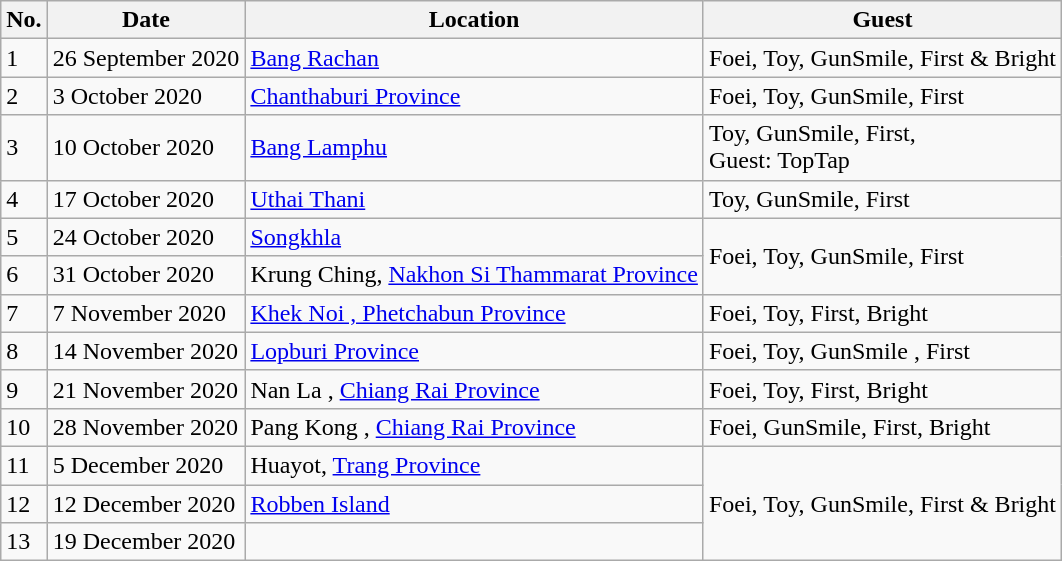<table class="wikitable">
<tr>
<th>No.</th>
<th>Date</th>
<th>Location</th>
<th>Guest</th>
</tr>
<tr>
<td>1</td>
<td>26 September 2020</td>
<td><a href='#'>Bang Rachan</a></td>
<td>Foei, Toy, GunSmile, First & Bright</td>
</tr>
<tr>
<td>2</td>
<td>3 October 2020</td>
<td><a href='#'>Chanthaburi Province</a></td>
<td>Foei, Toy, GunSmile, First</td>
</tr>
<tr>
<td>3</td>
<td>10 October 2020</td>
<td><a href='#'>Bang Lamphu</a></td>
<td>Toy, GunSmile, First,<br>Guest: TopTap</td>
</tr>
<tr>
<td>4</td>
<td>17 October 2020</td>
<td><a href='#'>Uthai Thani</a></td>
<td>Toy, GunSmile, First</td>
</tr>
<tr>
<td>5</td>
<td>24 October 2020</td>
<td><a href='#'>Songkhla</a></td>
<td rowspan="2">Foei, Toy, GunSmile, First</td>
</tr>
<tr>
<td>6</td>
<td>31 October 2020</td>
<td>Krung Ching, <a href='#'>Nakhon Si Thammarat Province</a></td>
</tr>
<tr>
<td>7</td>
<td>7 November 2020</td>
<td><a href='#'>Khek Noi , Phetchabun Province</a></td>
<td>Foei, Toy, First, Bright</td>
</tr>
<tr>
<td>8</td>
<td>14 November 2020</td>
<td><a href='#'>Lopburi Province</a></td>
<td>Foei, Toy, GunSmile , First</td>
</tr>
<tr>
<td>9</td>
<td>21 November 2020</td>
<td>Nan La , <a href='#'>Chiang Rai Province</a></td>
<td>Foei, Toy, First, Bright</td>
</tr>
<tr>
<td>10</td>
<td>28 November 2020</td>
<td>Pang Kong , <a href='#'>Chiang Rai Province</a></td>
<td>Foei, GunSmile, First, Bright</td>
</tr>
<tr>
<td>11</td>
<td>5 December 2020</td>
<td>Huayot, <a href='#'>Trang Province</a></td>
<td rowspan="3">Foei, Toy, GunSmile, First & Bright</td>
</tr>
<tr>
<td>12</td>
<td>12 December 2020</td>
<td><a href='#'>Robben Island</a></td>
</tr>
<tr>
<td>13</td>
<td>19 December 2020</td>
<td></td>
</tr>
</table>
